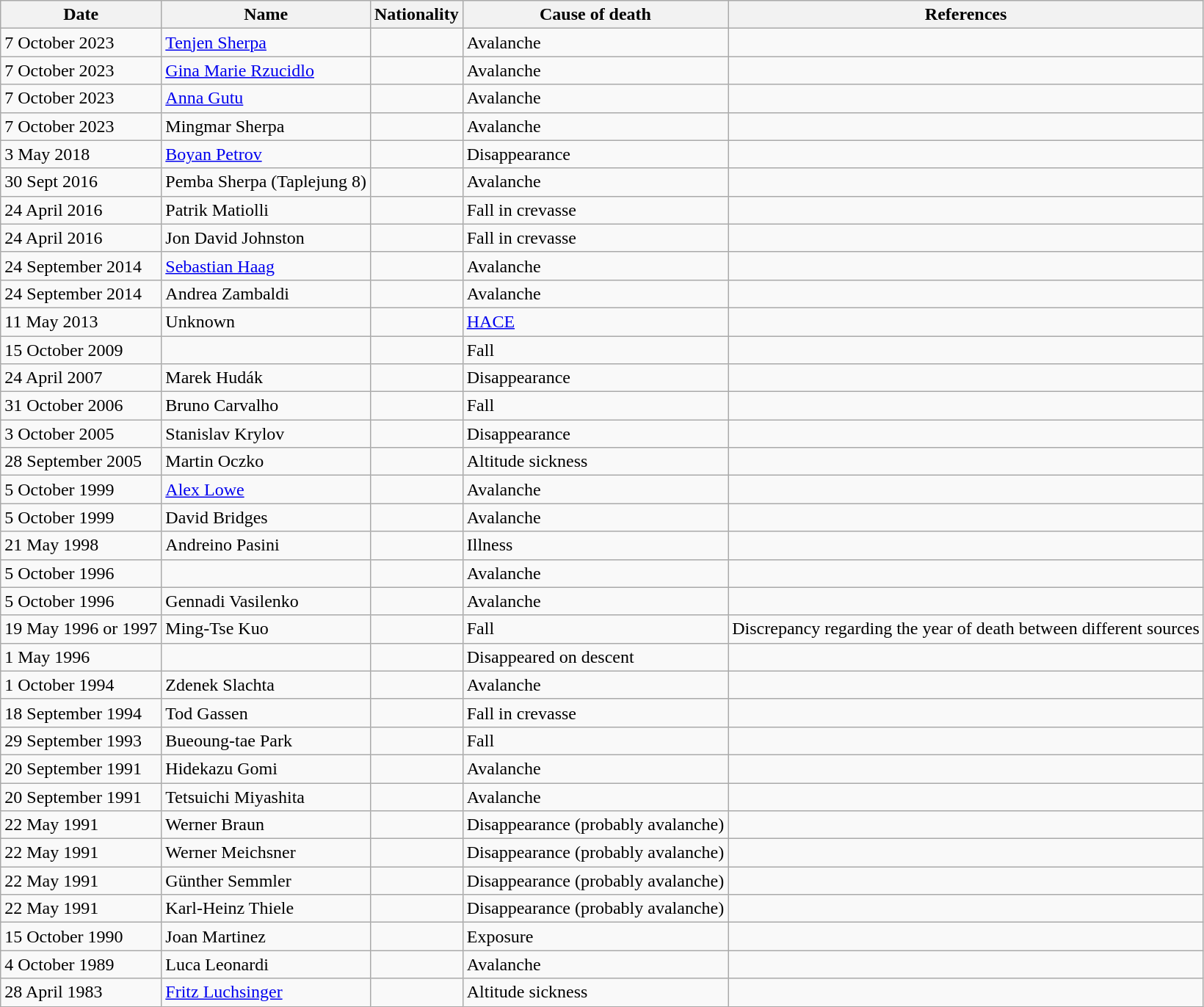<table class="wikitable sortable mw-collapsible">
<tr>
<th>Date</th>
<th>Name</th>
<th>Nationality</th>
<th>Cause of death</th>
<th>References</th>
</tr>
<tr>
<td>7 October 2023</td>
<td><a href='#'>Tenjen Sherpa</a></td>
<td></td>
<td>Avalanche</td>
<td></td>
</tr>
<tr>
<td>7 October 2023</td>
<td><a href='#'>Gina Marie Rzucidlo</a></td>
<td></td>
<td>Avalanche</td>
<td></td>
</tr>
<tr>
<td>7 October 2023</td>
<td><a href='#'>Anna Gutu</a></td>
<td></td>
<td>Avalanche</td>
<td></td>
</tr>
<tr>
<td>7 October 2023</td>
<td>Mingmar Sherpa</td>
<td></td>
<td>Avalanche</td>
<td></td>
</tr>
<tr>
<td>3 May 2018</td>
<td><a href='#'>Boyan Petrov</a></td>
<td></td>
<td>Disappearance</td>
<td></td>
</tr>
<tr>
<td>30 Sept 2016</td>
<td>Pemba Sherpa (Taplejung 8)</td>
<td></td>
<td>Avalanche</td>
<td></td>
</tr>
<tr>
<td>24 April 2016</td>
<td>Patrik Matiolli</td>
<td></td>
<td>Fall in crevasse</td>
<td></td>
</tr>
<tr>
<td>24 April 2016</td>
<td>Jon David Johnston</td>
<td></td>
<td>Fall in crevasse</td>
<td></td>
</tr>
<tr>
<td>24 September 2014</td>
<td><a href='#'>Sebastian Haag</a></td>
<td></td>
<td>Avalanche</td>
<td></td>
</tr>
<tr>
<td>24 September 2014</td>
<td>Andrea Zambaldi</td>
<td></td>
<td>Avalanche</td>
<td></td>
</tr>
<tr>
<td>11 May 2013</td>
<td>Unknown</td>
<td></td>
<td><a href='#'>HACE</a></td>
<td></td>
</tr>
<tr>
<td>15 October 2009</td>
<td></td>
<td></td>
<td>Fall</td>
<td></td>
</tr>
<tr>
<td>24 April 2007</td>
<td>Marek Hudák</td>
<td></td>
<td>Disappearance</td>
<td></td>
</tr>
<tr>
<td>31 October 2006</td>
<td>Bruno Carvalho</td>
<td></td>
<td>Fall</td>
<td></td>
</tr>
<tr>
<td>3 October 2005</td>
<td>Stanislav Krylov</td>
<td></td>
<td>Disappearance</td>
<td></td>
</tr>
<tr>
<td>28 September 2005</td>
<td>Martin Oczko</td>
<td></td>
<td>Altitude sickness</td>
<td></td>
</tr>
<tr>
<td>5 October 1999</td>
<td><a href='#'>Alex Lowe</a></td>
<td></td>
<td>Avalanche</td>
<td></td>
</tr>
<tr>
<td>5 October 1999</td>
<td>David Bridges</td>
<td></td>
<td>Avalanche</td>
<td></td>
</tr>
<tr>
<td>21 May 1998</td>
<td>Andreino Pasini</td>
<td></td>
<td>Illness</td>
<td></td>
</tr>
<tr>
<td>5 October 1996</td>
<td></td>
<td></td>
<td>Avalanche</td>
<td></td>
</tr>
<tr>
<td>5 October 1996</td>
<td>Gennadi Vasilenko</td>
<td></td>
<td>Avalanche</td>
<td></td>
</tr>
<tr>
<td>19 May 1996 or 1997</td>
<td>Ming-Tse Kuo</td>
<td></td>
<td>Fall</td>
<td> Discrepancy regarding the year of death between different sources</td>
</tr>
<tr>
<td>1 May 1996</td>
<td></td>
<td></td>
<td>Disappeared on descent</td>
<td></td>
</tr>
<tr>
<td>1 October 1994</td>
<td>Zdenek Slachta</td>
<td></td>
<td>Avalanche</td>
<td></td>
</tr>
<tr>
<td>18 September 1994</td>
<td>Tod Gassen</td>
<td></td>
<td>Fall in crevasse</td>
<td></td>
</tr>
<tr>
<td>29 September 1993</td>
<td>Bueoung-tae Park</td>
<td></td>
<td>Fall</td>
<td></td>
</tr>
<tr>
<td>20 September 1991</td>
<td>Hidekazu Gomi</td>
<td></td>
<td>Avalanche</td>
<td></td>
</tr>
<tr>
<td>20 September 1991</td>
<td>Tetsuichi Miyashita</td>
<td></td>
<td>Avalanche</td>
<td></td>
</tr>
<tr>
<td>22 May 1991</td>
<td>Werner Braun</td>
<td></td>
<td>Disappearance (probably avalanche)</td>
<td></td>
</tr>
<tr>
<td>22 May 1991</td>
<td>Werner Meichsner</td>
<td></td>
<td>Disappearance (probably avalanche)</td>
<td></td>
</tr>
<tr>
<td>22 May 1991</td>
<td>Günther Semmler</td>
<td></td>
<td>Disappearance (probably avalanche)</td>
<td></td>
</tr>
<tr>
<td>22 May 1991</td>
<td>Karl-Heinz Thiele</td>
<td></td>
<td>Disappearance (probably avalanche)</td>
<td></td>
</tr>
<tr>
<td>15 October 1990</td>
<td>Joan Martinez</td>
<td></td>
<td>Exposure</td>
<td></td>
</tr>
<tr>
<td>4 October 1989</td>
<td>Luca Leonardi</td>
<td></td>
<td>Avalanche</td>
<td></td>
</tr>
<tr>
<td>28 April 1983</td>
<td><a href='#'>Fritz Luchsinger</a></td>
<td></td>
<td>Altitude sickness</td>
<td></td>
</tr>
</table>
